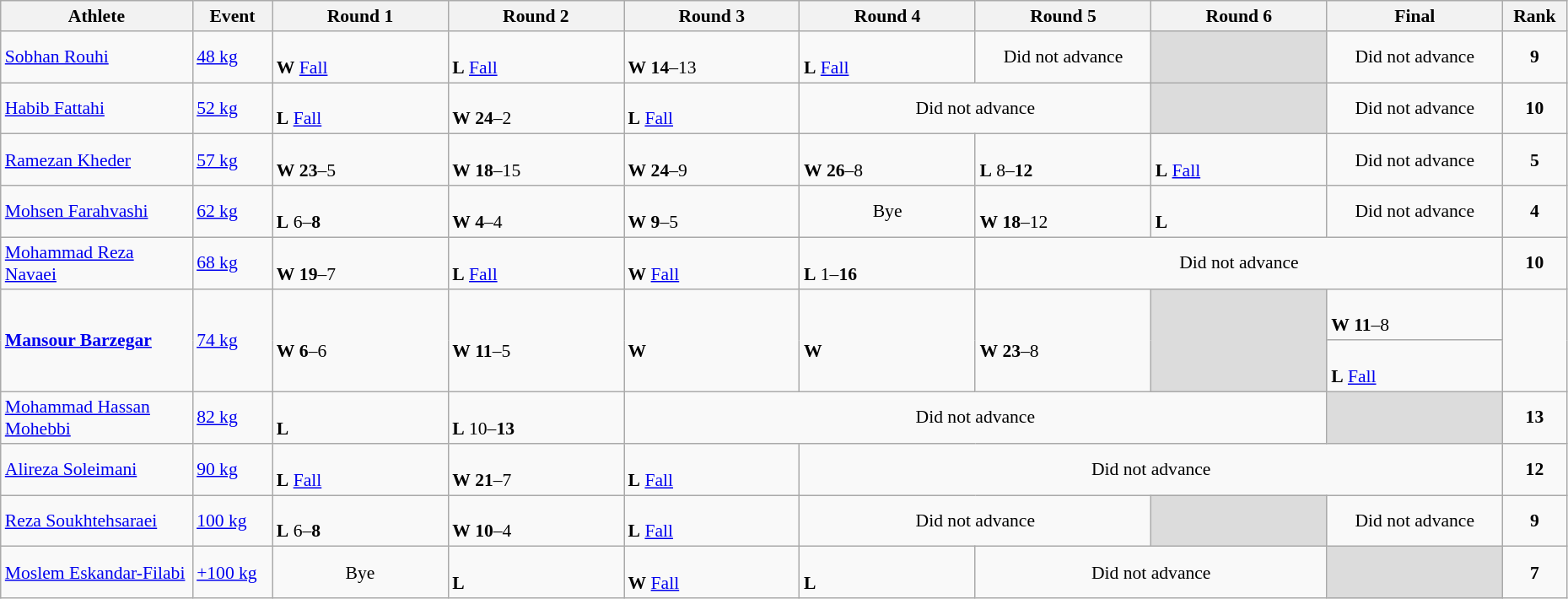<table class="wikitable" width="98%" style="text-align:left; font-size:90%">
<tr>
<th width="12%">Athlete</th>
<th width="5%">Event</th>
<th width="11%">Round 1</th>
<th width="11%">Round 2</th>
<th width="11%">Round 3</th>
<th width="11%">Round 4</th>
<th width="11%">Round 5</th>
<th width="11%">Round 6</th>
<th width="11%">Final</th>
<th width="4%">Rank</th>
</tr>
<tr>
<td><a href='#'>Sobhan Rouhi</a></td>
<td><a href='#'>48 kg</a></td>
<td><br><strong>W</strong> <a href='#'>Fall</a></td>
<td><br><strong>L</strong> <a href='#'>Fall</a></td>
<td><br><strong>W</strong> <strong>14</strong>–13</td>
<td><br><strong>L</strong> <a href='#'>Fall</a></td>
<td align=center>Did not advance</td>
<td bgcolor=#DCDCDC></td>
<td align=center>Did not advance</td>
<td align=center><strong>9</strong></td>
</tr>
<tr>
<td><a href='#'>Habib Fattahi</a></td>
<td><a href='#'>52 kg</a></td>
<td><br><strong>L</strong> <a href='#'>Fall</a></td>
<td><br><strong>W</strong> <strong>24</strong>–2</td>
<td><br><strong>L</strong> <a href='#'>Fall</a></td>
<td colspan=2 align=center>Did not advance</td>
<td bgcolor=#DCDCDC></td>
<td align=center>Did not advance</td>
<td align=center><strong>10</strong></td>
</tr>
<tr>
<td><a href='#'>Ramezan Kheder</a></td>
<td><a href='#'>57 kg</a></td>
<td><br><strong>W</strong> <strong>23</strong>–5</td>
<td><br><strong>W</strong> <strong>18</strong>–15</td>
<td><br><strong>W</strong> <strong>24</strong>–9</td>
<td><br><strong>W</strong> <strong>26</strong>–8</td>
<td><br><strong>L</strong> 8–<strong>12</strong></td>
<td><br><strong>L</strong> <a href='#'>Fall</a></td>
<td align=center>Did not advance</td>
<td align=center><strong>5</strong></td>
</tr>
<tr>
<td><a href='#'>Mohsen Farahvashi</a></td>
<td><a href='#'>62 kg</a></td>
<td><br><strong>L</strong> 6–<strong>8</strong></td>
<td><br><strong>W</strong> <strong>4</strong>–4</td>
<td><br><strong>W</strong> <strong>9</strong>–5</td>
<td align=center>Bye</td>
<td><br><strong>W</strong> <strong>18</strong>–12</td>
<td><br><strong>L</strong> </td>
<td align=center>Did not advance</td>
<td align=center><strong>4</strong></td>
</tr>
<tr>
<td><a href='#'>Mohammad Reza Navaei</a></td>
<td><a href='#'>68 kg</a></td>
<td><br><strong>W</strong> <strong>19</strong>–7</td>
<td><br><strong>L</strong> <a href='#'>Fall</a></td>
<td><br><strong>W</strong> <a href='#'>Fall</a></td>
<td><br><strong>L</strong> 1–<strong>16</strong></td>
<td colspan=3 align=center>Did not advance</td>
<td align=center><strong>10</strong></td>
</tr>
<tr>
<td rowspan=2><strong><a href='#'>Mansour Barzegar</a></strong></td>
<td rowspan=2><a href='#'>74 kg</a></td>
<td rowspan=2><br><strong>W</strong> <strong>6</strong>–6</td>
<td rowspan=2><br><strong>W</strong> <strong>11</strong>–5</td>
<td rowspan=2><br><strong>W</strong> </td>
<td rowspan=2><br><strong>W</strong> </td>
<td rowspan=2><br><strong>W</strong> <strong>23</strong>–8</td>
<td rowspan=2 bgcolor=#DCDCDC></td>
<td><br><strong>W</strong> <strong>11</strong>–8</td>
<td rowspan=2 align=center></td>
</tr>
<tr>
<td><br><strong>L</strong> <a href='#'>Fall</a></td>
</tr>
<tr>
<td><a href='#'>Mohammad Hassan Mohebbi</a></td>
<td><a href='#'>82 kg</a></td>
<td><br><strong>L</strong> </td>
<td><br><strong>L</strong> 10–<strong>13</strong></td>
<td colspan=4 align=center>Did not advance</td>
<td bgcolor=#DCDCDC></td>
<td align=center><strong>13</strong></td>
</tr>
<tr>
<td><a href='#'>Alireza Soleimani</a></td>
<td><a href='#'>90 kg</a></td>
<td><br><strong>L</strong> <a href='#'>Fall</a></td>
<td><br><strong>W</strong> <strong>21</strong>–7</td>
<td><br><strong>L</strong> <a href='#'>Fall</a></td>
<td colspan=4 align=center>Did not advance</td>
<td align=center><strong>12</strong></td>
</tr>
<tr>
<td><a href='#'>Reza Soukhtehsaraei</a></td>
<td><a href='#'>100 kg</a></td>
<td><br><strong>L</strong> 6–<strong>8</strong></td>
<td><br><strong>W</strong> <strong>10</strong>–4</td>
<td><br><strong>L</strong> <a href='#'>Fall</a></td>
<td colspan=2 align=center>Did not advance</td>
<td bgcolor=#DCDCDC></td>
<td align=center>Did not advance</td>
<td align=center><strong>9</strong></td>
</tr>
<tr>
<td><a href='#'>Moslem Eskandar-Filabi</a></td>
<td><a href='#'>+100 kg</a></td>
<td align=center>Bye</td>
<td><br><strong>L</strong> </td>
<td><br><strong>W</strong> <a href='#'>Fall</a></td>
<td><br><strong>L</strong> </td>
<td colspan=2 align=center>Did not advance</td>
<td bgcolor=#DCDCDC></td>
<td align=center><strong>7</strong></td>
</tr>
</table>
